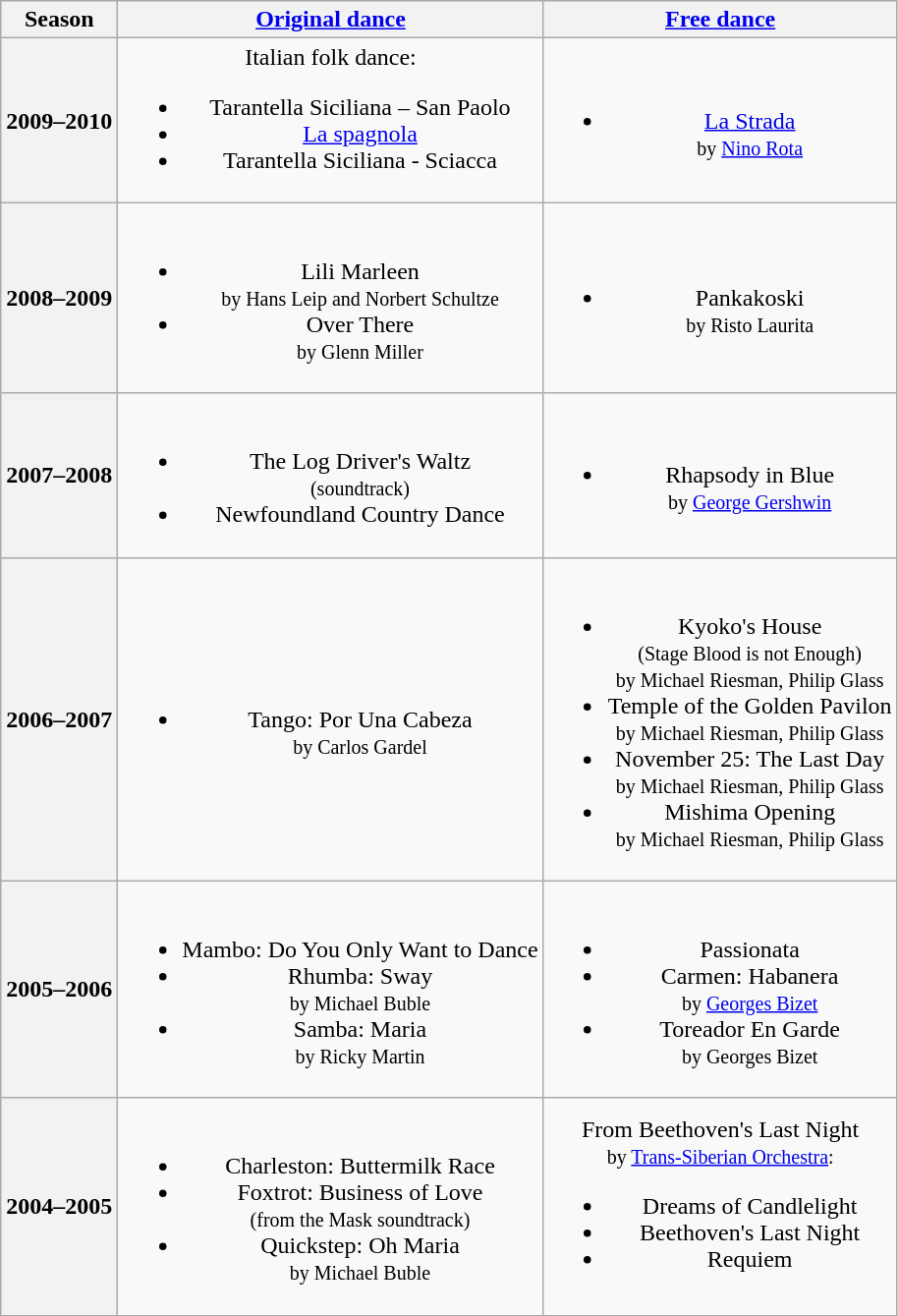<table class="wikitable" style="text-align:center">
<tr>
<th>Season</th>
<th><a href='#'>Original dance</a></th>
<th><a href='#'>Free dance</a></th>
</tr>
<tr>
<th>2009–2010</th>
<td>Italian folk dance:<br><ul><li>Tarantella Siciliana – San Paolo</li><li><a href='#'>La spagnola</a></li><li>Tarantella Siciliana - Sciacca</li></ul></td>
<td><br><ul><li><a href='#'>La Strada</a> <br><small> by <a href='#'>Nino Rota</a> </small></li></ul></td>
</tr>
<tr>
<th>2008–2009</th>
<td><br><ul><li>Lili Marleen <br><small> by Hans Leip and Norbert Schultze </small></li><li>Over There <br><small> by Glenn Miller </small></li></ul></td>
<td><br><ul><li>Pankakoski <br><small> by Risto Laurita </small></li></ul></td>
</tr>
<tr>
<th>2007–2008</th>
<td><br><ul><li>The Log Driver's Waltz <br><small> (soundtrack) </small></li><li>Newfoundland Country Dance</li></ul></td>
<td><br><ul><li>Rhapsody in Blue <br><small> by <a href='#'>George Gershwin</a> </small></li></ul></td>
</tr>
<tr>
<th>2006–2007</th>
<td><br><ul><li>Tango: Por Una Cabeza <br><small> by Carlos Gardel </small></li></ul></td>
<td><br><ul><li>Kyoko's House <br><small> (Stage Blood is not Enough) <br> by Michael Riesman, Philip Glass </small></li><li>Temple of the Golden Pavilon <br><small> by Michael Riesman, Philip Glass </small></li><li>November 25: The Last Day <br><small> by Michael Riesman, Philip Glass </small></li><li>Mishima Opening <br><small> by Michael Riesman, Philip Glass </small></li></ul></td>
</tr>
<tr>
<th>2005–2006</th>
<td><br><ul><li>Mambo: Do You Only Want to Dance</li><li>Rhumba: Sway <br><small> by Michael Buble </small></li><li>Samba: Maria <br><small> by Ricky Martin </small></li></ul></td>
<td><br><ul><li>Passionata</li><li>Carmen: Habanera <br><small> by <a href='#'>Georges Bizet</a> </small></li><li>Toreador En Garde <br><small> by Georges Bizet </small></li></ul></td>
</tr>
<tr>
<th>2004–2005</th>
<td><br><ul><li>Charleston: Buttermilk Race</li><li>Foxtrot: Business of Love <br><small> (from the Mask soundtrack) </small></li><li>Quickstep: Oh Maria <br><small> by Michael Buble </small></li></ul></td>
<td>From Beethoven's Last Night <br><small> by <a href='#'>Trans-Siberian Orchestra</a>: </small><br><ul><li>Dreams of Candlelight</li><li>Beethoven's Last Night</li><li>Requiem</li></ul></td>
</tr>
</table>
